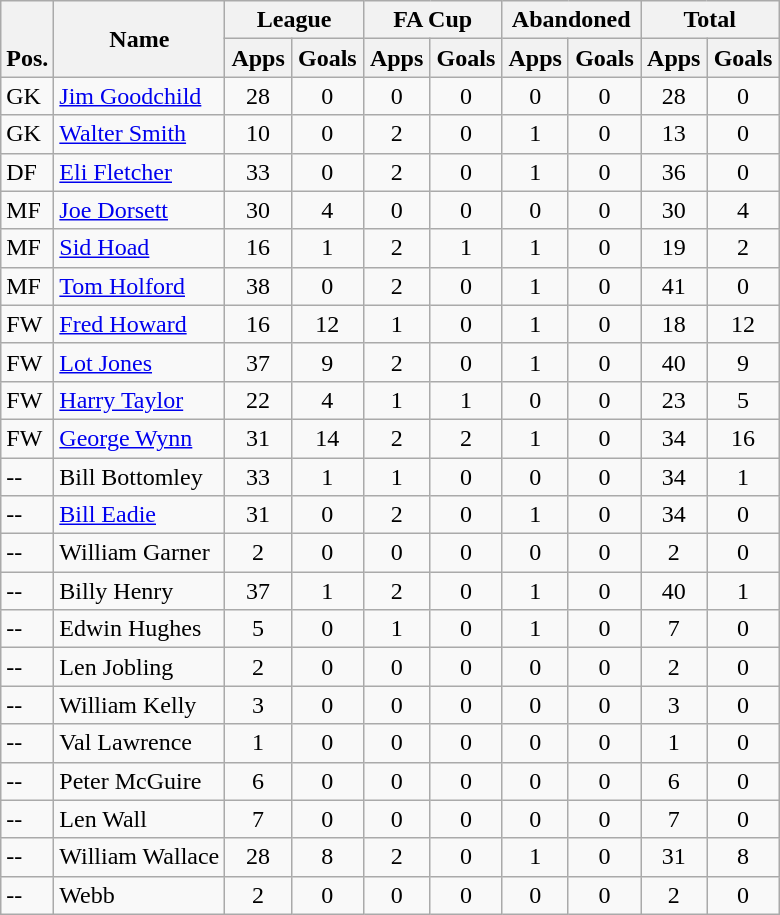<table class="wikitable" style="text-align:center">
<tr>
<th rowspan="2" valign="bottom">Pos.</th>
<th rowspan="2">Name</th>
<th colspan="2" width="85">League</th>
<th colspan="2" width="85">FA Cup</th>
<th colspan="2" width="85">Abandoned</th>
<th colspan="2" width="85">Total</th>
</tr>
<tr>
<th>Apps</th>
<th>Goals</th>
<th>Apps</th>
<th>Goals</th>
<th>Apps</th>
<th>Goals</th>
<th>Apps</th>
<th>Goals</th>
</tr>
<tr>
<td align="left">GK</td>
<td align="left"> <a href='#'>Jim Goodchild</a></td>
<td>28</td>
<td>0</td>
<td>0</td>
<td>0</td>
<td>0</td>
<td>0</td>
<td>28</td>
<td>0</td>
</tr>
<tr>
<td align="left">GK</td>
<td align="left"> <a href='#'>Walter Smith</a></td>
<td>10</td>
<td>0</td>
<td>2</td>
<td>0</td>
<td>1</td>
<td>0</td>
<td>13</td>
<td>0</td>
</tr>
<tr>
<td align="left">DF</td>
<td align="left"> <a href='#'>Eli Fletcher</a></td>
<td>33</td>
<td>0</td>
<td>2</td>
<td>0</td>
<td>1</td>
<td>0</td>
<td>36</td>
<td>0</td>
</tr>
<tr>
<td align="left">MF</td>
<td align="left"> <a href='#'>Joe Dorsett</a></td>
<td>30</td>
<td>4</td>
<td>0</td>
<td>0</td>
<td>0</td>
<td>0</td>
<td>30</td>
<td>4</td>
</tr>
<tr>
<td align="left">MF</td>
<td align="left"> <a href='#'>Sid Hoad</a></td>
<td>16</td>
<td>1</td>
<td>2</td>
<td>1</td>
<td>1</td>
<td>0</td>
<td>19</td>
<td>2</td>
</tr>
<tr>
<td align="left">MF</td>
<td align="left"> <a href='#'>Tom Holford</a></td>
<td>38</td>
<td>0</td>
<td>2</td>
<td>0</td>
<td>1</td>
<td>0</td>
<td>41</td>
<td>0</td>
</tr>
<tr>
<td align="left">FW</td>
<td align="left"> <a href='#'>Fred Howard</a></td>
<td>16</td>
<td>12</td>
<td>1</td>
<td>0</td>
<td>1</td>
<td>0</td>
<td>18</td>
<td>12</td>
</tr>
<tr>
<td align="left">FW</td>
<td align="left"> <a href='#'>Lot Jones</a></td>
<td>37</td>
<td>9</td>
<td>2</td>
<td>0</td>
<td>1</td>
<td>0</td>
<td>40</td>
<td>9</td>
</tr>
<tr>
<td align="left">FW</td>
<td align="left"> <a href='#'>Harry Taylor</a></td>
<td>22</td>
<td>4</td>
<td>1</td>
<td>1</td>
<td>0</td>
<td>0</td>
<td>23</td>
<td>5</td>
</tr>
<tr>
<td align="left">FW</td>
<td align="left"> <a href='#'>George Wynn</a></td>
<td>31</td>
<td>14</td>
<td>2</td>
<td>2</td>
<td>1</td>
<td>0</td>
<td>34</td>
<td>16</td>
</tr>
<tr>
<td align="left">--</td>
<td align="left">Bill Bottomley</td>
<td>33</td>
<td>1</td>
<td>1</td>
<td>0</td>
<td>0</td>
<td>0</td>
<td>34</td>
<td>1</td>
</tr>
<tr>
<td align="left">--</td>
<td align="left"> <a href='#'>Bill Eadie</a></td>
<td>31</td>
<td>0</td>
<td>2</td>
<td>0</td>
<td>1</td>
<td>0</td>
<td>34</td>
<td>0</td>
</tr>
<tr>
<td align="left">--</td>
<td align="left">William Garner</td>
<td>2</td>
<td>0</td>
<td>0</td>
<td>0</td>
<td>0</td>
<td>0</td>
<td>2</td>
<td>0</td>
</tr>
<tr>
<td align="left">--</td>
<td align="left">Billy Henry</td>
<td>37</td>
<td>1</td>
<td>2</td>
<td>0</td>
<td>1</td>
<td>0</td>
<td>40</td>
<td>1</td>
</tr>
<tr>
<td align="left">--</td>
<td align="left">Edwin Hughes</td>
<td>5</td>
<td>0</td>
<td>1</td>
<td>0</td>
<td>1</td>
<td>0</td>
<td>7</td>
<td>0</td>
</tr>
<tr>
<td align="left">--</td>
<td align="left">Len Jobling</td>
<td>2</td>
<td>0</td>
<td>0</td>
<td>0</td>
<td>0</td>
<td>0</td>
<td>2</td>
<td>0</td>
</tr>
<tr>
<td align="left">--</td>
<td align="left">William Kelly</td>
<td>3</td>
<td>0</td>
<td>0</td>
<td>0</td>
<td>0</td>
<td>0</td>
<td>3</td>
<td>0</td>
</tr>
<tr>
<td align="left">--</td>
<td align="left">Val Lawrence</td>
<td>1</td>
<td>0</td>
<td>0</td>
<td>0</td>
<td>0</td>
<td>0</td>
<td>1</td>
<td>0</td>
</tr>
<tr>
<td align="left">--</td>
<td align="left">Peter McGuire</td>
<td>6</td>
<td>0</td>
<td>0</td>
<td>0</td>
<td>0</td>
<td>0</td>
<td>6</td>
<td>0</td>
</tr>
<tr>
<td align="left">--</td>
<td align="left">Len Wall</td>
<td>7</td>
<td>0</td>
<td>0</td>
<td>0</td>
<td>0</td>
<td>0</td>
<td>7</td>
<td>0</td>
</tr>
<tr>
<td align="left">--</td>
<td align="left">William Wallace</td>
<td>28</td>
<td>8</td>
<td>2</td>
<td>0</td>
<td>1</td>
<td>0</td>
<td>31</td>
<td>8</td>
</tr>
<tr>
<td align="left">--</td>
<td align="left">Webb</td>
<td>2</td>
<td>0</td>
<td>0</td>
<td>0</td>
<td>0</td>
<td>0</td>
<td>2</td>
<td>0</td>
</tr>
</table>
